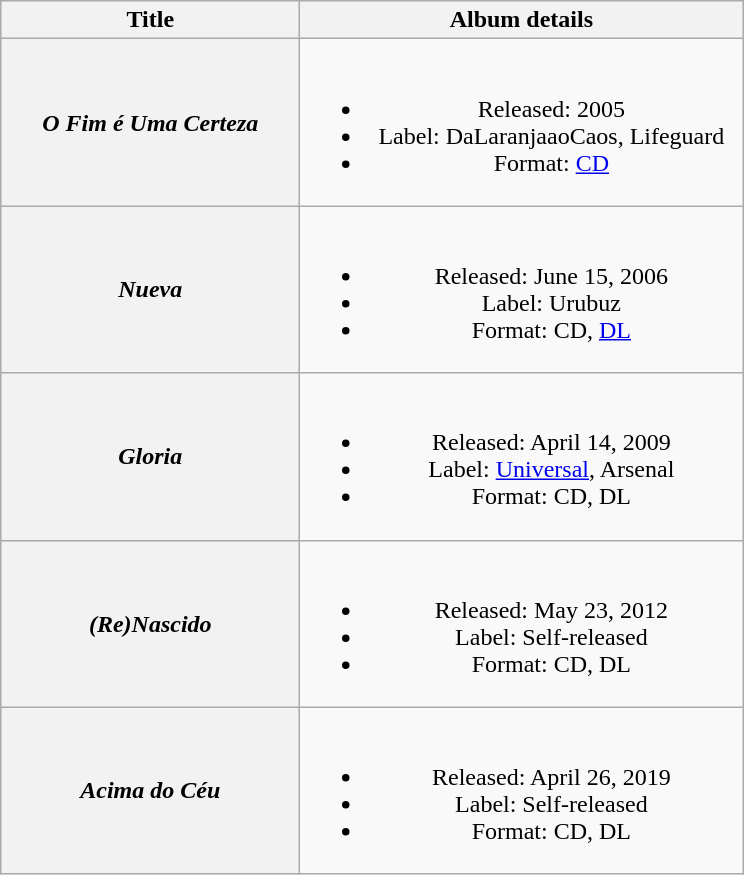<table class="wikitable plainrowheaders" style="text-align:center;">
<tr>
<th scope="col" style="width:12em;">Title</th>
<th scope="col" style="width:18em;">Album details</th>
</tr>
<tr>
<th scope="row"><em>O Fim é Uma Certeza</em></th>
<td><br><ul><li>Released: 2005</li><li>Label: DaLaranjaaoCaos, Lifeguard</li><li>Format: <a href='#'>CD</a></li></ul></td>
</tr>
<tr>
<th scope="row"><em>Nueva</em></th>
<td><br><ul><li>Released: June 15, 2006</li><li>Label: Urubuz</li><li>Format: CD, <a href='#'>DL</a></li></ul></td>
</tr>
<tr>
<th scope="row"><em>Gloria</em></th>
<td><br><ul><li>Released: April 14, 2009</li><li>Label: <a href='#'>Universal</a>, Arsenal</li><li>Format: CD, DL</li></ul></td>
</tr>
<tr>
<th scope="row"><em>(Re)Nascido</em></th>
<td><br><ul><li>Released: May 23, 2012</li><li>Label: Self-released</li><li>Format: CD, DL</li></ul></td>
</tr>
<tr>
<th scope="row"><em>Acima do Céu</em></th>
<td><br><ul><li>Released: April 26, 2019</li><li>Label: Self-released</li><li>Format: CD, DL</li></ul></td>
</tr>
</table>
